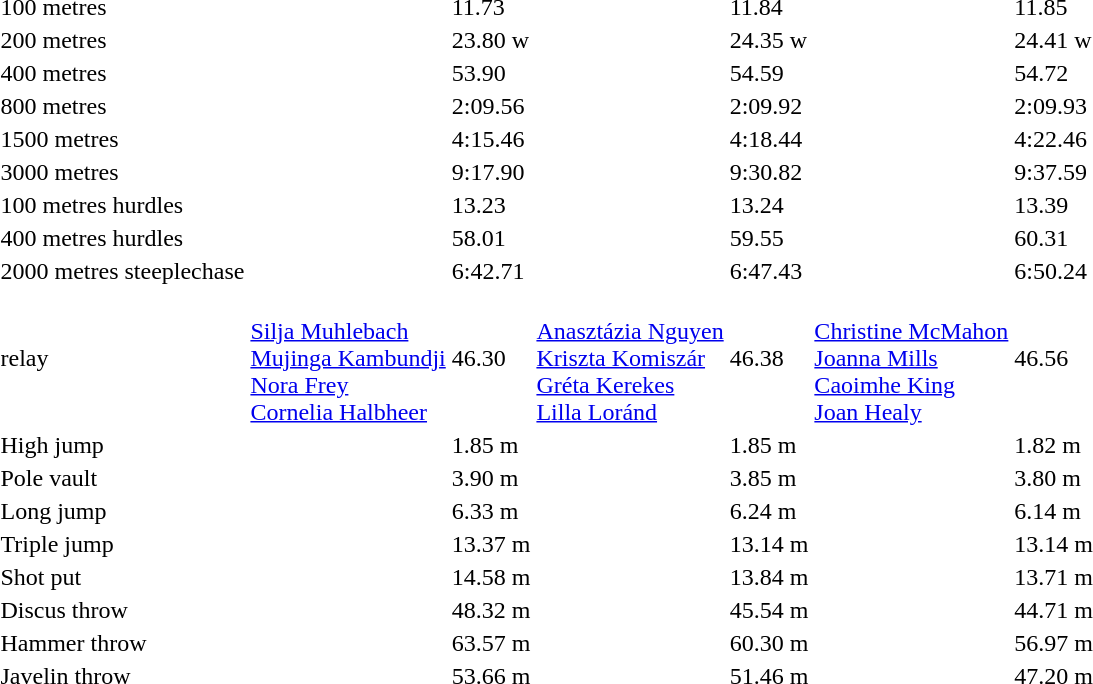<table>
<tr>
<td>100 metres</td>
<td></td>
<td>11.73</td>
<td></td>
<td>11.84</td>
<td></td>
<td>11.85</td>
</tr>
<tr>
<td>200 metres</td>
<td></td>
<td>23.80 w</td>
<td></td>
<td>24.35 w</td>
<td></td>
<td>24.41 w</td>
</tr>
<tr>
<td>400 metres</td>
<td></td>
<td>53.90</td>
<td></td>
<td>54.59</td>
<td></td>
<td>54.72</td>
</tr>
<tr>
<td>800 metres</td>
<td></td>
<td>2:09.56</td>
<td></td>
<td>2:09.92</td>
<td></td>
<td>2:09.93</td>
</tr>
<tr>
<td>1500 metres</td>
<td></td>
<td>4:15.46</td>
<td></td>
<td>4:18.44</td>
<td></td>
<td>4:22.46</td>
</tr>
<tr>
<td>3000 metres</td>
<td></td>
<td>9:17.90</td>
<td></td>
<td>9:30.82</td>
<td></td>
<td>9:37.59</td>
</tr>
<tr>
<td>100 metres hurdles</td>
<td></td>
<td>13.23</td>
<td></td>
<td>13.24</td>
<td></td>
<td>13.39</td>
</tr>
<tr>
<td>400 metres hurdles</td>
<td></td>
<td>58.01</td>
<td></td>
<td>59.55</td>
<td></td>
<td>60.31</td>
</tr>
<tr>
<td>2000 metres steeplechase</td>
<td></td>
<td>6:42.71</td>
<td></td>
<td>6:47.43</td>
<td></td>
<td>6:50.24</td>
</tr>
<tr>
<td> relay</td>
<td><br><a href='#'>Silja Muhlebach</a><br><a href='#'>Mujinga Kambundji</a><br><a href='#'>Nora Frey</a><br><a href='#'>Cornelia Halbheer</a></td>
<td>46.30</td>
<td><br><a href='#'>Anasztázia Nguyen</a><br><a href='#'>Kriszta Komiszár</a><br><a href='#'>Gréta Kerekes</a><br><a href='#'>Lilla Loránd</a></td>
<td>46.38</td>
<td><br><a href='#'>Christine McMahon</a><br><a href='#'>Joanna Mills</a><br><a href='#'>Caoimhe King</a><br><a href='#'>Joan Healy</a></td>
<td>46.56</td>
</tr>
<tr>
<td>High jump</td>
<td></td>
<td>1.85 m</td>
<td></td>
<td>1.85 m</td>
<td></td>
<td>1.82 m</td>
</tr>
<tr>
<td>Pole vault</td>
<td></td>
<td>3.90 m</td>
<td></td>
<td>3.85 m</td>
<td></td>
<td>3.80 m</td>
</tr>
<tr>
<td>Long jump</td>
<td></td>
<td>6.33 m</td>
<td></td>
<td>6.24 m</td>
<td></td>
<td>6.14 m</td>
</tr>
<tr>
<td>Triple jump</td>
<td></td>
<td>13.37 m</td>
<td></td>
<td>13.14 m</td>
<td></td>
<td>13.14 m</td>
</tr>
<tr>
<td>Shot put</td>
<td></td>
<td>14.58 m</td>
<td></td>
<td>13.84 m</td>
<td></td>
<td>13.71 m</td>
</tr>
<tr>
<td>Discus throw</td>
<td></td>
<td>48.32 m</td>
<td></td>
<td>45.54 m</td>
<td></td>
<td>44.71 m</td>
</tr>
<tr>
<td>Hammer throw</td>
<td></td>
<td>63.57 m</td>
<td></td>
<td>60.30 m</td>
<td></td>
<td>56.97 m</td>
</tr>
<tr>
<td>Javelin throw</td>
<td></td>
<td>53.66 m</td>
<td></td>
<td>51.46 m</td>
<td></td>
<td>47.20 m</td>
</tr>
</table>
